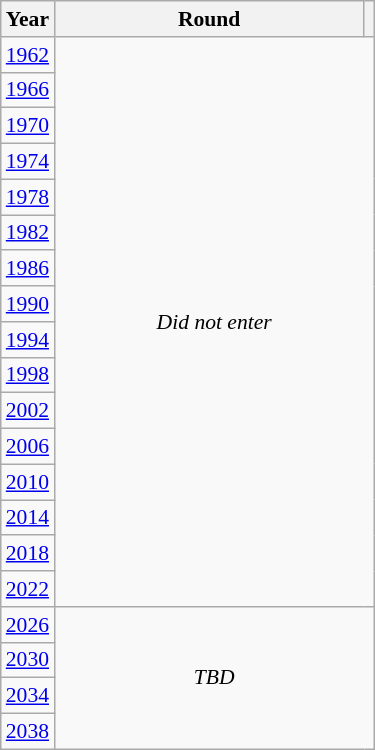<table class="wikitable" style="text-align: center; font-size:90%">
<tr>
<th>Year</th>
<th style="width:200px">Round</th>
<th></th>
</tr>
<tr>
<td><a href='#'>1962</a></td>
<td colspan="2" rowspan="16"><em>Did not enter</em></td>
</tr>
<tr>
<td><a href='#'>1966</a></td>
</tr>
<tr>
<td><a href='#'>1970</a></td>
</tr>
<tr>
<td><a href='#'>1974</a></td>
</tr>
<tr>
<td><a href='#'>1978</a></td>
</tr>
<tr>
<td><a href='#'>1982</a></td>
</tr>
<tr>
<td><a href='#'>1986</a></td>
</tr>
<tr>
<td><a href='#'>1990</a></td>
</tr>
<tr>
<td><a href='#'>1994</a></td>
</tr>
<tr>
<td><a href='#'>1998</a></td>
</tr>
<tr>
<td><a href='#'>2002</a></td>
</tr>
<tr>
<td><a href='#'>2006</a></td>
</tr>
<tr>
<td><a href='#'>2010</a></td>
</tr>
<tr>
<td><a href='#'>2014</a></td>
</tr>
<tr>
<td><a href='#'>2018</a></td>
</tr>
<tr>
<td><a href='#'>2022</a></td>
</tr>
<tr>
<td><a href='#'>2026</a></td>
<td colspan="2" rowspan="4"><em>TBD</em></td>
</tr>
<tr>
<td><a href='#'>2030</a></td>
</tr>
<tr>
<td><a href='#'>2034</a></td>
</tr>
<tr>
<td><a href='#'>2038</a></td>
</tr>
</table>
